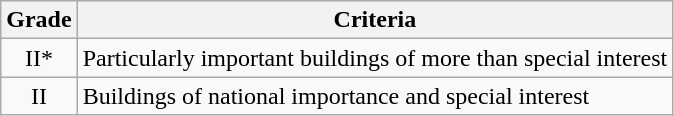<table class="wikitable">
<tr>
<th>Grade</th>
<th>Criteria</th>
</tr>
<tr>
<td align="center" >II*</td>
<td>Particularly important buildings of more than special interest</td>
</tr>
<tr>
<td align="center" >II</td>
<td>Buildings of national importance and special interest</td>
</tr>
</table>
